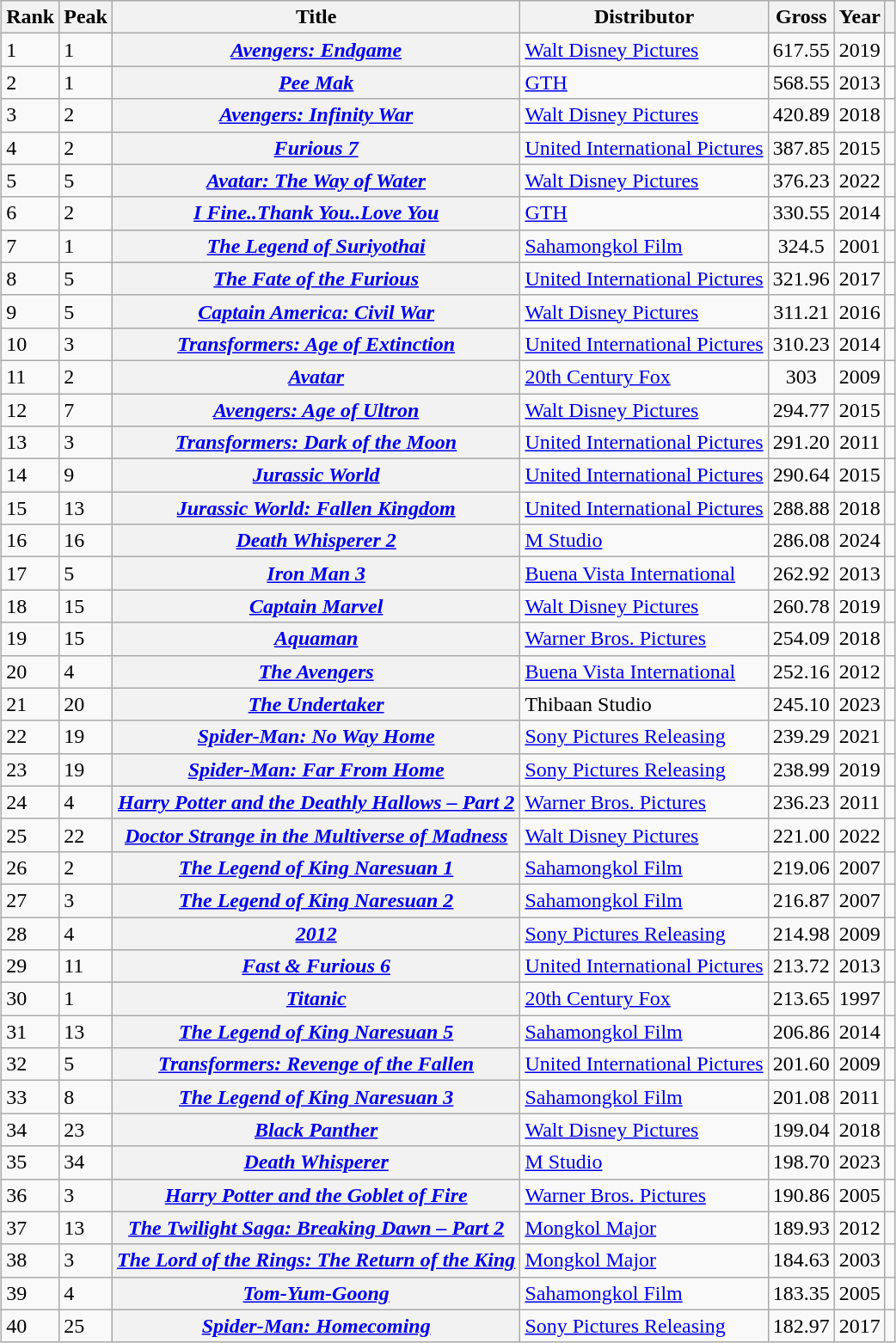<table class="wikitable sortable plainrowheaders" style="margin:auto; margin:auto;">
<tr>
<th scope="col">Rank</th>
<th scope="col">Peak</th>
<th scope="col">Title</th>
<th scope="col">Distributor</th>
<th scope="col">Gross<br></th>
<th scope="col">Year</th>
<th scope="col" class="unsortable"></th>
</tr>
<tr>
<td>1</td>
<td>1</td>
<th scope="row"><em><a href='#'>Avengers: Endgame</a></em></th>
<td style="text-align:left;"><a href='#'>Walt Disney Pictures</a></td>
<td style="text-align:center;">617.55</td>
<td style="text-align:center;">2019</td>
<td style="text-align:center;"></td>
</tr>
<tr>
<td>2</td>
<td>1</td>
<th scope="row"><em><a href='#'>Pee Mak</a></em></th>
<td style="text-align:left;"><a href='#'>GTH</a></td>
<td style="text-align:center;">568.55</td>
<td style="text-align:center;">2013</td>
<td style="text-align:center;"></td>
</tr>
<tr>
<td>3</td>
<td>2</td>
<th scope="row"><em><a href='#'>Avengers: Infinity War</a></em></th>
<td style="text-align:left;"><a href='#'>Walt Disney Pictures</a></td>
<td style="text-align:center;">420.89</td>
<td style="text-align:center;">2018</td>
<td style="text-align:center;"></td>
</tr>
<tr>
<td>4</td>
<td>2</td>
<th scope="row"><em><a href='#'>Furious 7</a></em></th>
<td style="text-align:left;"><a href='#'>United International Pictures</a></td>
<td style="text-align:center;">387.85</td>
<td style="text-align:center">2015</td>
<td style="text-align:center;"></td>
</tr>
<tr>
<td>5</td>
<td>5</td>
<th scope="row"><em><a href='#'>Avatar: The Way of Water</a></em></th>
<td style="text-align:left;"><a href='#'>Walt Disney Pictures</a></td>
<td style="text-align:center;">376.23</td>
<td style="text-align:center">2022</td>
<td style="text-align:center"></td>
</tr>
<tr>
<td>6</td>
<td>2</td>
<th scope="row"><em><a href='#'>I Fine..Thank You..Love You</a></em></th>
<td style="text-align:left;"><a href='#'>GTH</a></td>
<td style="text-align:center;">330.55</td>
<td style="text-align:center">2014</td>
<td style="text-align:center"></td>
</tr>
<tr>
<td>7</td>
<td>1</td>
<th scope="row"><em><a href='#'>The Legend of Suriyothai</a></em></th>
<td style="text-align:left;"><a href='#'>Sahamongkol Film</a></td>
<td style="text-align:center;">324.5</td>
<td style="text-align:center">2001</td>
<td style="text-align:center"></td>
</tr>
<tr>
<td>8</td>
<td>5</td>
<th scope="row"><em><a href='#'>The Fate of the Furious</a></em></th>
<td style="text-align:left;"><a href='#'>United International Pictures</a></td>
<td style="text-align:center;">321.96</td>
<td style="text-align:center">2017</td>
<td style="text-align:center"></td>
</tr>
<tr>
<td>9</td>
<td>5</td>
<th scope="row"><em><a href='#'>Captain America: Civil War</a></em></th>
<td style="text-align:left;"><a href='#'>Walt Disney Pictures</a></td>
<td style="text-align:center;">311.21</td>
<td style="text-align:center">2016</td>
<td style="text-align:center"></td>
</tr>
<tr>
<td>10</td>
<td>3</td>
<th scope="row"><em><a href='#'>Transformers: Age of Extinction</a></em></th>
<td style="text-align:left;"><a href='#'>United International Pictures</a></td>
<td style="text-align:center;">310.23</td>
<td style="text-align:center">2014</td>
<td style="text-align:center"></td>
</tr>
<tr>
<td>11</td>
<td>2</td>
<th scope="row"><em><a href='#'>Avatar</a></em></th>
<td style="text-align:left;"><a href='#'>20th Century Fox</a></td>
<td style="text-align:center;">303</td>
<td style="text-align:center">2009</td>
<td style="text-align:center"></td>
</tr>
<tr>
<td>12</td>
<td>7</td>
<th scope="row"><em><a href='#'>Avengers: Age of Ultron</a></em></th>
<td style="text-align:left;"><a href='#'>Walt Disney Pictures</a></td>
<td style="text-align:center;">294.77</td>
<td style="text-align:center">2015</td>
<td style="text-align:center"></td>
</tr>
<tr>
<td>13</td>
<td>3</td>
<th scope="row"><em><a href='#'>Transformers: Dark of the Moon</a></em></th>
<td style="text-align:left;"><a href='#'>United International Pictures</a></td>
<td style="text-align:center;">291.20</td>
<td style="text-align:center">2011</td>
<td style="text-align:center"></td>
</tr>
<tr>
<td>14</td>
<td>9</td>
<th scope="row"><em><a href='#'>Jurassic World</a></em></th>
<td style="text-align:left;"><a href='#'>United International Pictures</a></td>
<td style="text-align:center;">290.64</td>
<td style="text-align:center">2015</td>
<td style="text-align:center"></td>
</tr>
<tr>
<td>15</td>
<td>13</td>
<th scope="row"><em><a href='#'>Jurassic World: Fallen Kingdom</a></em></th>
<td style="text-align:left;"><a href='#'>United International Pictures</a></td>
<td style="text-align:center;">288.88</td>
<td style="text-align:center">2018</td>
<td style="text-align:center"></td>
</tr>
<tr>
<td>16</td>
<td>16</td>
<th scope="row"><em><a href='#'>Death Whisperer 2</a></em></th>
<td style="text-align:left;"><a href='#'>M Studio</a></td>
<td style="text-align:center;">286.08</td>
<td style="text-align:center;">2024</td>
<td style="text-align:center;"></td>
</tr>
<tr>
<td>17</td>
<td>5</td>
<th scope="row"><em><a href='#'>Iron Man 3</a></em></th>
<td style="text-align:left;"><a href='#'>Buena Vista International</a></td>
<td style="text-align:center;">262.92</td>
<td style="text-align:center">2013</td>
<td style="text-align:center"></td>
</tr>
<tr>
<td>18</td>
<td>15</td>
<th scope="row"><em><a href='#'>Captain Marvel</a></em></th>
<td style="text-align:left;"><a href='#'>Walt Disney Pictures</a></td>
<td style="text-align:center;">260.78</td>
<td style="text-align:center">2019</td>
<td style="text-align:center"></td>
</tr>
<tr>
<td>19</td>
<td>15</td>
<th scope="row"><em><a href='#'>Aquaman</a></em></th>
<td style="text-align:left;"><a href='#'>Warner Bros. Pictures</a></td>
<td style="text-align:center;">254.09</td>
<td style="text-align:center">2018</td>
<td style="text-align:center"></td>
</tr>
<tr>
<td>20</td>
<td>4</td>
<th scope="row"><em><a href='#'>The Avengers</a></em></th>
<td style="text-align:left;"><a href='#'>Buena Vista International</a></td>
<td style="text-align:center;">252.16</td>
<td style="text-align:center">2012</td>
<td style="text-align:center"></td>
</tr>
<tr>
<td>21</td>
<td>20</td>
<th scope="row"><em><a href='#'>The Undertaker</a></em></th>
<td style="text-align:left;">Thibaan Studio</td>
<td style="text-align:center;">245.10</td>
<td style="text-align:center;">2023</td>
<td style="text-align:center;"></td>
</tr>
<tr>
<td>22</td>
<td>19</td>
<th scope="row"><em><a href='#'>Spider-Man: No Way Home</a></em></th>
<td style="text-align:left;"><a href='#'>Sony Pictures Releasing</a></td>
<td style="text-align:center;">239.29</td>
<td style="text-align:center">2021</td>
<td style="text-align:center"></td>
</tr>
<tr>
<td>23</td>
<td>19</td>
<th scope="row"><em><a href='#'>Spider-Man: Far From Home</a></em></th>
<td style="text-align:left;"><a href='#'>Sony Pictures Releasing</a></td>
<td style="text-align:center;">238.99</td>
<td style="text-align:center">2019</td>
<td style="text-align:center"></td>
</tr>
<tr>
<td>24</td>
<td>4</td>
<th scope="row"><em><a href='#'>Harry Potter and the Deathly Hallows – Part 2</a></em></th>
<td style="text-align:left;"><a href='#'>Warner Bros. Pictures</a></td>
<td style="text-align:center;">236.23</td>
<td style="text-align:center">2011</td>
<td style="text-align:center"></td>
</tr>
<tr>
<td>25</td>
<td>22</td>
<th scope="row"><em><a href='#'>Doctor Strange in the Multiverse of Madness</a></em></th>
<td style="text-align:left;"><a href='#'>Walt Disney Pictures</a></td>
<td style="text-align:center;">221.00</td>
<td style="text-align:center">2022</td>
<td style="text-align:center"></td>
</tr>
<tr>
<td>26</td>
<td>2</td>
<th scope="row"><em><a href='#'>The Legend of King Naresuan 1</a></em></th>
<td style="text-align:left;"><a href='#'>Sahamongkol Film</a></td>
<td style="text-align:center;">219.06</td>
<td style="text-align:center">2007</td>
<td style="text-align:center"></td>
</tr>
<tr>
<td>27</td>
<td>3</td>
<th scope="row"><em><a href='#'>The Legend of King Naresuan 2</a></em></th>
<td style="text-align:left;"><a href='#'>Sahamongkol Film</a></td>
<td style="text-align:center;">216.87</td>
<td style="text-align:center">2007</td>
<td style="text-align:center"></td>
</tr>
<tr>
<td>28</td>
<td>4</td>
<th scope="row"><em><a href='#'>2012</a></em></th>
<td style="text-align:left;"><a href='#'>Sony Pictures Releasing</a></td>
<td style="text-align:center;">214.98</td>
<td style="text-align:center">2009</td>
<td style="text-align:center"></td>
</tr>
<tr>
<td>29</td>
<td>11</td>
<th scope="row"><em><a href='#'>Fast & Furious 6</a></em></th>
<td style="text-align:left;"><a href='#'>United International Pictures</a></td>
<td style="text-align:center;">213.72</td>
<td style="text-align:center">2013</td>
<td style="text-align:center;"></td>
</tr>
<tr>
<td>30</td>
<td>1</td>
<th scope="row"><em><a href='#'>Titanic</a></em></th>
<td style="text-align:left;"><a href='#'>20th Century Fox</a></td>
<td style="text-align:center;">213.65</td>
<td style="text-align:center">1997</td>
<td style="text-align:center"></td>
</tr>
<tr>
<td>31</td>
<td>13</td>
<th scope="row"><em><a href='#'>The Legend of King Naresuan 5</a></em></th>
<td style="text-align:left;"><a href='#'>Sahamongkol Film</a></td>
<td style="text-align:center;">206.86</td>
<td style="text-align:center">2014</td>
<td style="text-align:center"></td>
</tr>
<tr>
<td>32</td>
<td>5</td>
<th scope="row"><em><a href='#'>Transformers: Revenge of the Fallen</a></em></th>
<td style="text-align:left;"><a href='#'>United International Pictures</a></td>
<td style="text-align:center;">201.60</td>
<td style="text-align:center">2009</td>
<td style="text-align:center"></td>
</tr>
<tr>
<td>33</td>
<td>8</td>
<th scope="row"><em><a href='#'>The Legend of King Naresuan 3</a></em></th>
<td style="text-align:left;"><a href='#'>Sahamongkol Film</a></td>
<td style="text-align:center;">201.08</td>
<td style="text-align:center">2011</td>
<td style="text-align:center"></td>
</tr>
<tr>
<td>34</td>
<td>23</td>
<th scope="row"><em><a href='#'>Black Panther</a></em></th>
<td style="text-align:left;"><a href='#'>Walt Disney Pictures</a></td>
<td style="text-align:center;">199.04</td>
<td style="text-align:center">2018</td>
<td style="text-align:center"></td>
</tr>
<tr>
<td>35</td>
<td>34</td>
<th scope="row"><em><a href='#'>Death Whisperer</a></em></th>
<td style="text-align:left;"><a href='#'>M Studio</a></td>
<td style="text-align:center;">198.70</td>
<td style="text-align:center;">2023</td>
<td style="text-align:center;"></td>
</tr>
<tr>
<td>36</td>
<td>3</td>
<th scope="row"><em><a href='#'>Harry Potter and the Goblet of Fire</a></em></th>
<td style="text-align:left;"><a href='#'>Warner Bros. Pictures</a></td>
<td style="text-align:center;">190.86</td>
<td style="text-align:center;">2005</td>
<td style="text-align:center;"></td>
</tr>
<tr>
<td>37</td>
<td>13</td>
<th scope="row"><em><a href='#'>The Twilight Saga: Breaking Dawn – Part 2</a></em></th>
<td style="text-align:left;"><a href='#'>Mongkol Major</a></td>
<td style="text-align:center;">189.93</td>
<td style="text-align:center;">2012</td>
<td style="text-align:center;"></td>
</tr>
<tr>
<td>38</td>
<td>3</td>
<th scope="row"><em><a href='#'>The Lord of the Rings: The Return of the King</a></em></th>
<td style="text-align:left;"><a href='#'>Mongkol Major</a></td>
<td style="text-align:center;">184.63</td>
<td style="text-align:center;">2003</td>
<td style="text-align:center;"></td>
</tr>
<tr>
<td>39</td>
<td>4</td>
<th scope="row"><em><a href='#'>Tom-Yum-Goong</a></em></th>
<td style="text-align:left;"><a href='#'>Sahamongkol Film</a></td>
<td style="text-align:center;">183.35</td>
<td style="text-align:center">2005</td>
<td style="text-align:center"></td>
</tr>
<tr>
<td>40</td>
<td>25</td>
<th scope="row"><em><a href='#'>Spider-Man: Homecoming</a></em></th>
<td style="text-align:left;"><a href='#'>Sony Pictures Releasing</a></td>
<td style="text-align:center;">182.97</td>
<td style="text-align:center">2017</td>
<td style="text-align:center"></td>
</tr>
</table>
